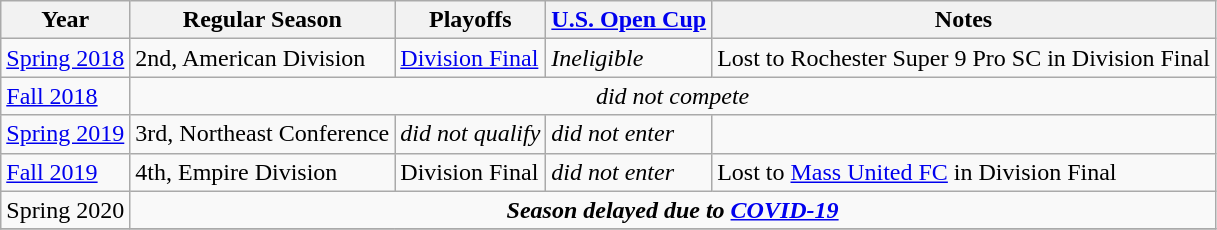<table class="wikitable">
<tr>
<th>Year</th>
<th>Regular Season</th>
<th>Playoffs</th>
<th><a href='#'>U.S. Open Cup</a></th>
<th>Notes</th>
</tr>
<tr>
<td><a href='#'>Spring 2018</a></td>
<td>2nd, American Division</td>
<td><a href='#'>Division Final</a></td>
<td><em>Ineligible</em></td>
<td>Lost to Rochester Super 9 Pro SC in Division Final</td>
</tr>
<tr>
<td><a href='#'>Fall 2018</a></td>
<td colspan="4" style="text-align:center;"><em>did not compete</em></td>
</tr>
<tr>
<td><a href='#'>Spring 2019</a></td>
<td>3rd, Northeast Conference</td>
<td><em>did not qualify</em></td>
<td><em>did not enter</em></td>
<td></td>
</tr>
<tr>
<td><a href='#'>Fall 2019</a></td>
<td>4th, Empire Division</td>
<td>Division Final</td>
<td><em>did not enter</em></td>
<td>Lost to <a href='#'>Mass United FC</a> in Division Final</td>
</tr>
<tr>
<td>Spring 2020</td>
<td colspan="4" style="text-align:center;"><strong><em>Season delayed due to <a href='#'>COVID-19</a></em></strong></td>
</tr>
<tr>
</tr>
</table>
